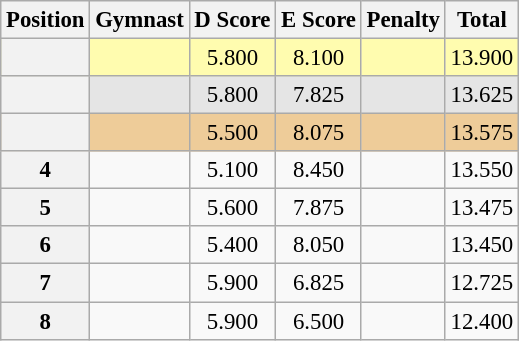<table class="wikitable sortable" style="text-align:center; font-size:95%">
<tr>
<th scope=col>Position</th>
<th scope=col>Gymnast</th>
<th scope=col>D Score</th>
<th scope=col>E Score</th>
<th scope=col>Penalty</th>
<th scope=col>Total</th>
</tr>
<tr bgcolor=fffcaf>
<th scope=row></th>
<td align=left></td>
<td>5.800</td>
<td>8.100</td>
<td></td>
<td>13.900</td>
</tr>
<tr bgcolor=e5e5e5>
<th scope=row></th>
<td align=left></td>
<td>5.800</td>
<td>7.825</td>
<td></td>
<td>13.625</td>
</tr>
<tr bgcolor=eecc99>
<th scope=row></th>
<td align=left></td>
<td>5.500</td>
<td>8.075</td>
<td></td>
<td>13.575</td>
</tr>
<tr>
<th scope=row>4</th>
<td align=left></td>
<td>5.100</td>
<td>8.450</td>
<td></td>
<td>13.550</td>
</tr>
<tr>
<th scope=row>5</th>
<td align=left></td>
<td>5.600</td>
<td>7.875</td>
<td></td>
<td>13.475</td>
</tr>
<tr>
<th scope=row>6</th>
<td align=left></td>
<td>5.400</td>
<td>8.050</td>
<td></td>
<td>13.450</td>
</tr>
<tr>
<th scope=row>7</th>
<td align=left></td>
<td>5.900</td>
<td>6.825</td>
<td></td>
<td>12.725</td>
</tr>
<tr>
<th scope=row>8</th>
<td align=left></td>
<td>5.900</td>
<td>6.500</td>
<td></td>
<td>12.400</td>
</tr>
</table>
